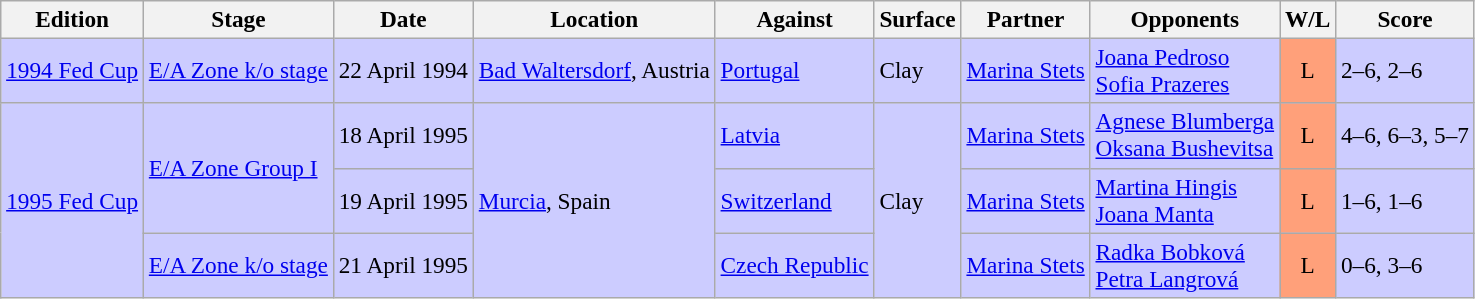<table class=wikitable style=font-size:97%>
<tr>
<th>Edition</th>
<th>Stage</th>
<th>Date</th>
<th>Location</th>
<th>Against</th>
<th>Surface</th>
<th>Partner</th>
<th>Opponents</th>
<th>W/L</th>
<th>Score</th>
</tr>
<tr style="background:#ccf;">
<td><a href='#'>1994 Fed Cup</a></td>
<td><a href='#'>E/A Zone k/o stage</a></td>
<td>22 April 1994</td>
<td><a href='#'>Bad Waltersdorf</a>, Austria</td>
<td> <a href='#'>Portugal</a></td>
<td>Clay</td>
<td> <a href='#'>Marina Stets</a></td>
<td> <a href='#'>Joana Pedroso</a> <br>  <a href='#'>Sofia Prazeres</a></td>
<td style="text-align:center; background:#ffa07a;">L</td>
<td>2–6, 2–6</td>
</tr>
<tr style="background:#ccf;">
<td rowspan="3"><a href='#'>1995 Fed Cup</a></td>
<td rowspan="2"><a href='#'>E/A Zone Group I</a></td>
<td>18 April 1995</td>
<td rowspan="3"><a href='#'>Murcia</a>, Spain</td>
<td> <a href='#'>Latvia</a></td>
<td rowspan="3">Clay</td>
<td> <a href='#'>Marina Stets</a></td>
<td> <a href='#'>Agnese Blumberga</a> <br>  <a href='#'>Oksana Bushevitsa</a></td>
<td style="text-align:center; background:#ffa07a;">L</td>
<td>4–6, 6–3, 5–7</td>
</tr>
<tr style="background:#ccf;">
<td>19 April 1995</td>
<td> <a href='#'>Switzerland</a></td>
<td> <a href='#'>Marina Stets</a></td>
<td> <a href='#'>Martina Hingis</a> <br>  <a href='#'>Joana Manta</a></td>
<td style="text-align:center; background:#ffa07a;">L</td>
<td>1–6, 1–6</td>
</tr>
<tr style="background:#ccf;">
<td><a href='#'>E/A Zone k/o stage</a></td>
<td>21 April 1995</td>
<td> <a href='#'>Czech Republic</a></td>
<td> <a href='#'>Marina Stets</a></td>
<td> <a href='#'>Radka Bobková</a> <br>  <a href='#'>Petra Langrová</a></td>
<td style="text-align:center; background:#ffa07a;">L</td>
<td>0–6, 3–6</td>
</tr>
</table>
